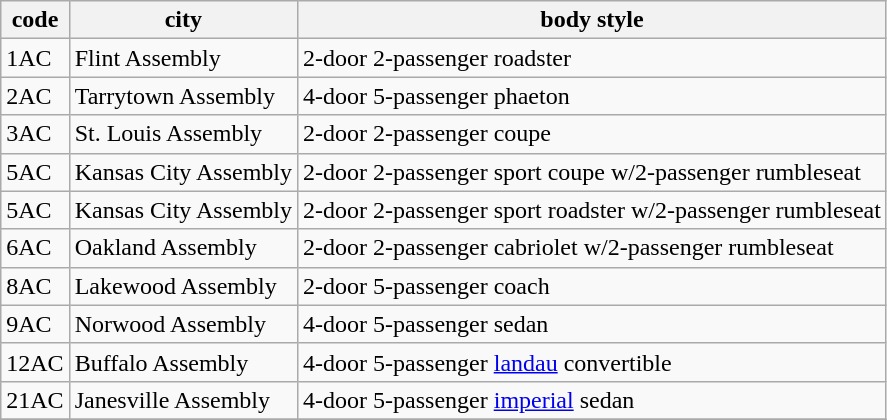<table class="wikitable">
<tr>
<th>code</th>
<th>city</th>
<th>body style</th>
</tr>
<tr>
<td>1AC</td>
<td>Flint Assembly</td>
<td>2-door 2-passenger roadster</td>
</tr>
<tr>
<td>2AC</td>
<td>Tarrytown Assembly</td>
<td>4-door 5-passenger phaeton</td>
</tr>
<tr>
<td>3AC</td>
<td>St. Louis Assembly</td>
<td>2-door 2-passenger coupe</td>
</tr>
<tr>
<td>5AC</td>
<td>Kansas City Assembly</td>
<td>2-door 2-passenger sport coupe w/2-passenger rumbleseat</td>
</tr>
<tr>
<td>5AC</td>
<td>Kansas City Assembly</td>
<td>2-door 2-passenger sport roadster w/2-passenger rumbleseat</td>
</tr>
<tr>
<td>6AC</td>
<td>Oakland Assembly</td>
<td>2-door 2-passenger cabriolet w/2-passenger rumbleseat</td>
</tr>
<tr>
<td>8AC</td>
<td>Lakewood Assembly</td>
<td>2-door 5-passenger coach</td>
</tr>
<tr>
<td>9AC</td>
<td>Norwood Assembly</td>
<td>4-door 5-passenger sedan</td>
</tr>
<tr>
<td>12AC</td>
<td>Buffalo Assembly</td>
<td>4-door 5-passenger <a href='#'>landau</a> convertible</td>
</tr>
<tr>
<td>21AC</td>
<td>Janesville Assembly</td>
<td>4-door 5-passenger <a href='#'>imperial</a> sedan</td>
</tr>
<tr>
</tr>
</table>
